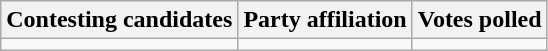<table class="wikitable sortable">
<tr>
<th>Contesting candidates</th>
<th>Party affiliation</th>
<th>Votes polled</th>
</tr>
<tr>
<td></td>
<td></td>
<td></td>
</tr>
</table>
